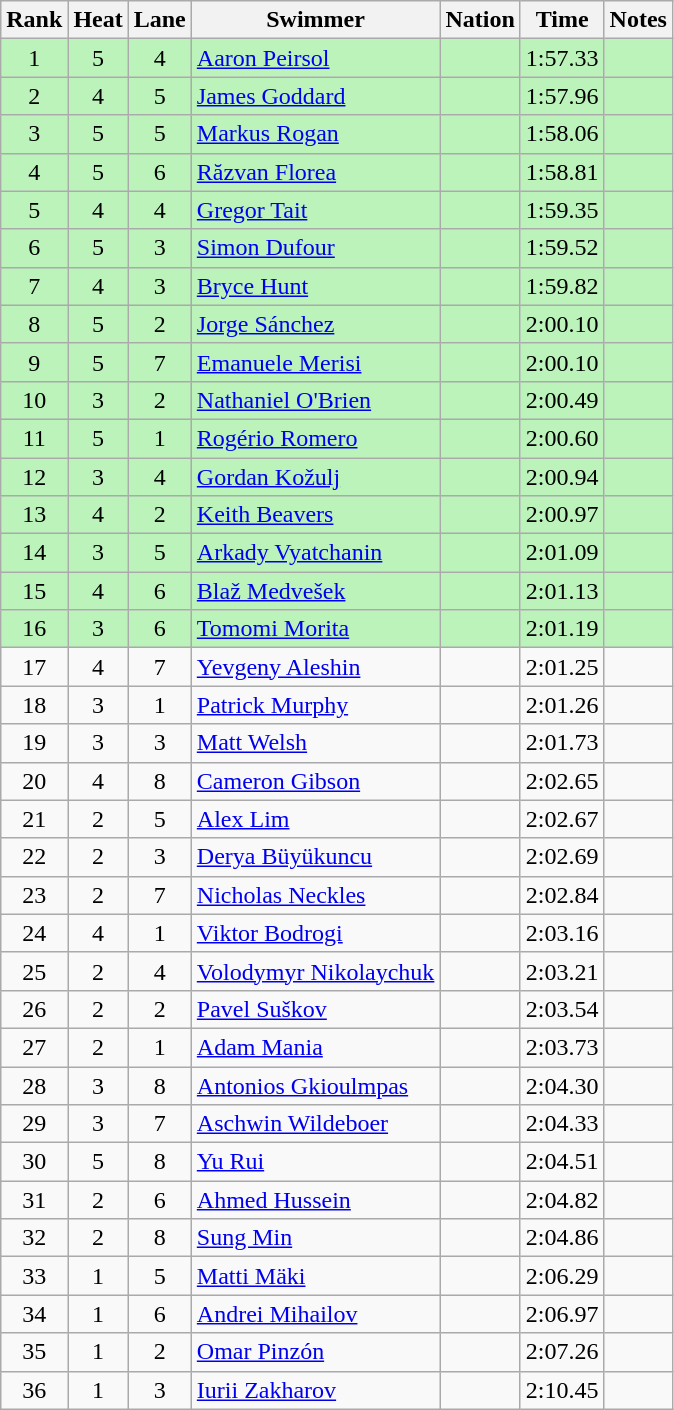<table class="wikitable sortable" style="text-align:center">
<tr>
<th>Rank</th>
<th>Heat</th>
<th>Lane</th>
<th>Swimmer</th>
<th>Nation</th>
<th>Time</th>
<th>Notes</th>
</tr>
<tr bgcolor=#bbf3bb>
<td>1</td>
<td>5</td>
<td>4</td>
<td align=left><a href='#'>Aaron Peirsol</a></td>
<td align=left></td>
<td>1:57.33</td>
<td></td>
</tr>
<tr bgcolor=#bbf3bb>
<td>2</td>
<td>4</td>
<td>5</td>
<td align=left><a href='#'>James Goddard</a></td>
<td align=left></td>
<td>1:57.96</td>
<td></td>
</tr>
<tr bgcolor=#bbf3bb>
<td>3</td>
<td>5</td>
<td>5</td>
<td align=left><a href='#'>Markus Rogan</a></td>
<td align=left></td>
<td>1:58.06</td>
<td></td>
</tr>
<tr bgcolor=#bbf3bb>
<td>4</td>
<td>5</td>
<td>6</td>
<td align=left><a href='#'>Răzvan Florea</a></td>
<td align=left></td>
<td>1:58.81</td>
<td></td>
</tr>
<tr bgcolor=#bbf3bb>
<td>5</td>
<td>4</td>
<td>4</td>
<td align=left><a href='#'>Gregor Tait</a></td>
<td align=left></td>
<td>1:59.35</td>
<td></td>
</tr>
<tr bgcolor=#bbf3bb>
<td>6</td>
<td>5</td>
<td>3</td>
<td align=left><a href='#'>Simon Dufour</a></td>
<td align=left></td>
<td>1:59.52</td>
<td></td>
</tr>
<tr bgcolor=#bbf3bb>
<td>7</td>
<td>4</td>
<td>3</td>
<td align=left><a href='#'>Bryce Hunt</a></td>
<td align=left></td>
<td>1:59.82</td>
<td></td>
</tr>
<tr bgcolor=#bbf3bb>
<td>8</td>
<td>5</td>
<td>2</td>
<td align=left><a href='#'>Jorge Sánchez</a></td>
<td align=left></td>
<td>2:00.10</td>
<td></td>
</tr>
<tr bgcolor=#bbf3bb>
<td>9</td>
<td>5</td>
<td>7</td>
<td align=left><a href='#'>Emanuele Merisi</a></td>
<td align=left></td>
<td>2:00.10</td>
<td></td>
</tr>
<tr bgcolor=#bbf3bb>
<td>10</td>
<td>3</td>
<td>2</td>
<td align=left><a href='#'>Nathaniel O'Brien</a></td>
<td align=left></td>
<td>2:00.49</td>
<td></td>
</tr>
<tr bgcolor=#bbf3bb>
<td>11</td>
<td>5</td>
<td>1</td>
<td align=left><a href='#'>Rogério Romero</a></td>
<td align=left></td>
<td>2:00.60</td>
<td></td>
</tr>
<tr bgcolor=#bbf3bb>
<td>12</td>
<td>3</td>
<td>4</td>
<td align=left><a href='#'>Gordan Kožulj</a></td>
<td align=left></td>
<td>2:00.94</td>
<td></td>
</tr>
<tr bgcolor=#bbf3bb>
<td>13</td>
<td>4</td>
<td>2</td>
<td align=left><a href='#'>Keith Beavers</a></td>
<td align=left></td>
<td>2:00.97</td>
<td></td>
</tr>
<tr bgcolor=#bbf3bb>
<td>14</td>
<td>3</td>
<td>5</td>
<td align=left><a href='#'>Arkady Vyatchanin</a></td>
<td align=left></td>
<td>2:01.09</td>
<td></td>
</tr>
<tr bgcolor=#bbf3bb>
<td>15</td>
<td>4</td>
<td>6</td>
<td align=left><a href='#'>Blaž Medvešek</a></td>
<td align=left></td>
<td>2:01.13</td>
<td></td>
</tr>
<tr bgcolor=#bbf3bb>
<td>16</td>
<td>3</td>
<td>6</td>
<td align=left><a href='#'>Tomomi Morita</a></td>
<td align=left></td>
<td>2:01.19</td>
<td></td>
</tr>
<tr>
<td>17</td>
<td>4</td>
<td>7</td>
<td align=left><a href='#'>Yevgeny Aleshin</a></td>
<td align=left></td>
<td>2:01.25</td>
<td></td>
</tr>
<tr>
<td>18</td>
<td>3</td>
<td>1</td>
<td align=left><a href='#'>Patrick Murphy</a></td>
<td align=left></td>
<td>2:01.26</td>
<td></td>
</tr>
<tr>
<td>19</td>
<td>3</td>
<td>3</td>
<td align=left><a href='#'>Matt Welsh</a></td>
<td align=left></td>
<td>2:01.73</td>
<td></td>
</tr>
<tr>
<td>20</td>
<td>4</td>
<td>8</td>
<td align=left><a href='#'>Cameron Gibson</a></td>
<td align=left></td>
<td>2:02.65</td>
<td></td>
</tr>
<tr>
<td>21</td>
<td>2</td>
<td>5</td>
<td align=left><a href='#'>Alex Lim</a></td>
<td align=left></td>
<td>2:02.67</td>
<td></td>
</tr>
<tr>
<td>22</td>
<td>2</td>
<td>3</td>
<td align=left><a href='#'>Derya Büyükuncu</a></td>
<td align=left></td>
<td>2:02.69</td>
<td></td>
</tr>
<tr>
<td>23</td>
<td>2</td>
<td>7</td>
<td align=left><a href='#'>Nicholas Neckles</a></td>
<td align=left></td>
<td>2:02.84</td>
<td></td>
</tr>
<tr>
<td>24</td>
<td>4</td>
<td>1</td>
<td align=left><a href='#'>Viktor Bodrogi</a></td>
<td align=left></td>
<td>2:03.16</td>
<td></td>
</tr>
<tr>
<td>25</td>
<td>2</td>
<td>4</td>
<td align=left><a href='#'>Volodymyr Nikolaychuk</a></td>
<td align=left></td>
<td>2:03.21</td>
<td></td>
</tr>
<tr>
<td>26</td>
<td>2</td>
<td>2</td>
<td align=left><a href='#'>Pavel Suškov</a></td>
<td align=left></td>
<td>2:03.54</td>
<td></td>
</tr>
<tr>
<td>27</td>
<td>2</td>
<td>1</td>
<td align=left><a href='#'>Adam Mania</a></td>
<td align=left></td>
<td>2:03.73</td>
<td></td>
</tr>
<tr>
<td>28</td>
<td>3</td>
<td>8</td>
<td align=left><a href='#'>Antonios Gkioulmpas</a></td>
<td align=left></td>
<td>2:04.30</td>
<td></td>
</tr>
<tr>
<td>29</td>
<td>3</td>
<td>7</td>
<td align=left><a href='#'>Aschwin Wildeboer</a></td>
<td align=left></td>
<td>2:04.33</td>
<td></td>
</tr>
<tr>
<td>30</td>
<td>5</td>
<td>8</td>
<td align=left><a href='#'>Yu Rui</a></td>
<td align=left></td>
<td>2:04.51</td>
<td></td>
</tr>
<tr>
<td>31</td>
<td>2</td>
<td>6</td>
<td align=left><a href='#'>Ahmed Hussein</a></td>
<td align=left></td>
<td>2:04.82</td>
<td></td>
</tr>
<tr>
<td>32</td>
<td>2</td>
<td>8</td>
<td align=left><a href='#'>Sung Min</a></td>
<td align=left></td>
<td>2:04.86</td>
<td></td>
</tr>
<tr>
<td>33</td>
<td>1</td>
<td>5</td>
<td align=left><a href='#'>Matti Mäki</a></td>
<td align=left></td>
<td>2:06.29</td>
<td></td>
</tr>
<tr>
<td>34</td>
<td>1</td>
<td>6</td>
<td align=left><a href='#'>Andrei Mihailov</a></td>
<td align=left></td>
<td>2:06.97</td>
<td></td>
</tr>
<tr>
<td>35</td>
<td>1</td>
<td>2</td>
<td align=left><a href='#'>Omar Pinzón</a></td>
<td align=left></td>
<td>2:07.26</td>
<td></td>
</tr>
<tr>
<td>36</td>
<td>1</td>
<td>3</td>
<td align=left><a href='#'>Iurii Zakharov</a></td>
<td align=left></td>
<td>2:10.45</td>
<td></td>
</tr>
</table>
